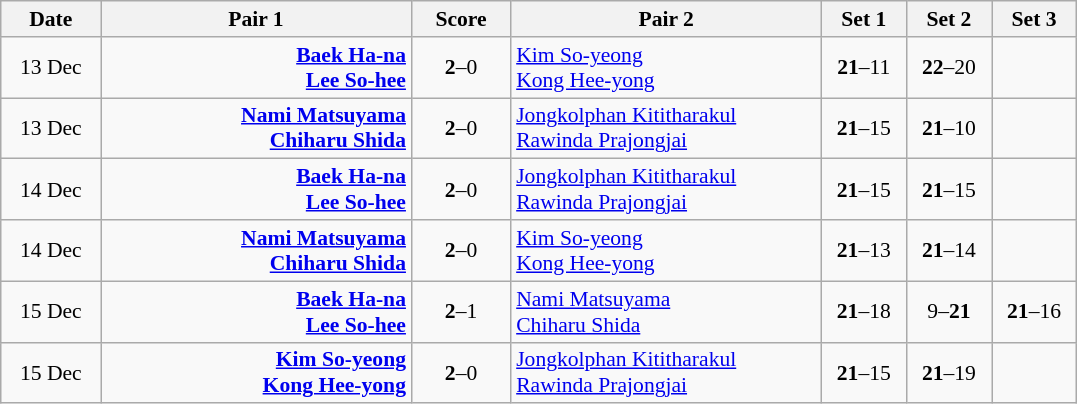<table class="wikitable" style="text-align: center; font-size:90%">
<tr>
<th width="60">Date</th>
<th width="200">Pair 1</th>
<th width="60">Score</th>
<th width="200">Pair 2</th>
<th width="50">Set 1</th>
<th width="50">Set 2</th>
<th width="50">Set 3</th>
</tr>
<tr>
<td>13 Dec</td>
<td align="right"><strong><a href='#'>Baek Ha-na</a> <br><a href='#'>Lee So-hee</a> </strong></td>
<td align="center"><strong>2</strong>–0</td>
<td align="left"> <a href='#'>Kim So-yeong</a><br> <a href='#'>Kong Hee-yong</a></td>
<td><strong>21</strong>–11</td>
<td><strong>22</strong>–20</td>
<td></td>
</tr>
<tr>
<td>13 Dec</td>
<td align="right"><strong><a href='#'>Nami Matsuyama</a> <br><a href='#'>Chiharu Shida</a> </strong></td>
<td align="center"><strong>2</strong>–0</td>
<td align="left"> <a href='#'>Jongkolphan Kititharakul</a><br> <a href='#'>Rawinda Prajongjai</a></td>
<td><strong>21</strong>–15</td>
<td><strong>21</strong>–10</td>
<td></td>
</tr>
<tr>
<td>14 Dec</td>
<td align="right"><strong><a href='#'>Baek Ha-na</a> <br><a href='#'>Lee So-hee</a> </strong></td>
<td align="center"><strong>2</strong>–0</td>
<td align="left"> <a href='#'>Jongkolphan Kititharakul</a><br> <a href='#'>Rawinda Prajongjai</a></td>
<td><strong>21</strong>–15</td>
<td><strong>21</strong>–15</td>
<td></td>
</tr>
<tr>
<td>14 Dec</td>
<td align="right"><strong><a href='#'>Nami Matsuyama</a> <br><a href='#'>Chiharu Shida</a> </strong></td>
<td align="center"><strong>2</strong>–0</td>
<td align="left"> <a href='#'>Kim So-yeong</a><br> <a href='#'>Kong Hee-yong</a></td>
<td><strong>21</strong>–13</td>
<td><strong>21</strong>–14</td>
<td></td>
</tr>
<tr>
<td>15 Dec</td>
<td align="right"><strong><a href='#'>Baek Ha-na</a> <br><a href='#'>Lee So-hee</a> </strong></td>
<td align="center"><strong>2</strong>–1</td>
<td align="left"> <a href='#'>Nami Matsuyama</a><br> <a href='#'>Chiharu Shida</a></td>
<td><strong>21</strong>–18</td>
<td>9–<strong>21</strong></td>
<td><strong>21</strong>–16</td>
</tr>
<tr>
<td>15 Dec</td>
<td align="right"><strong><a href='#'>Kim So-yeong</a> <br><a href='#'>Kong Hee-yong</a> </strong></td>
<td align="center"><strong>2</strong>–0</td>
<td align="left"> <a href='#'>Jongkolphan Kititharakul</a><br> <a href='#'>Rawinda Prajongjai</a></td>
<td><strong>21</strong>–15</td>
<td><strong>21</strong>–19</td>
<td></td>
</tr>
</table>
